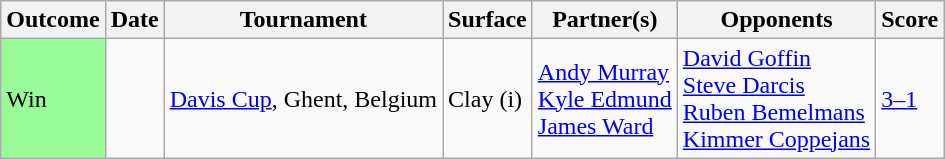<table class="sortable wikitable">
<tr>
<th>Outcome</th>
<th>Date</th>
<th>Tournament</th>
<th>Surface</th>
<th>Partner(s)</th>
<th>Opponents</th>
<th class="unsortable">Score</th>
</tr>
<tr>
<td bgcolor="98FB98">Win</td>
<td><a href='#'></a></td>
<td><a href='#'>Davis Cup</a>, Ghent, Belgium</td>
<td>Clay (i)</td>
<td> <a href='#'>Andy Murray</a><br> <a href='#'>Kyle Edmund</a><br> <a href='#'>James Ward</a></td>
<td> <a href='#'>David Goffin</a><br> <a href='#'>Steve Darcis</a><br> <a href='#'>Ruben Bemelmans</a><br> <a href='#'>Kimmer Coppejans</a></td>
<td><a href='#'>3–1</a></td>
</tr>
</table>
